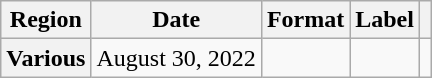<table class="wikitable plainrowheaders">
<tr>
<th scope="col">Region</th>
<th scope="col">Date</th>
<th scope="col">Format</th>
<th scope="col">Label</th>
<th scope="col"></th>
</tr>
<tr>
<th scope="row">Various</th>
<td>August 30, 2022</td>
<td></td>
<td></td>
<td style="text-align:center"></td>
</tr>
</table>
